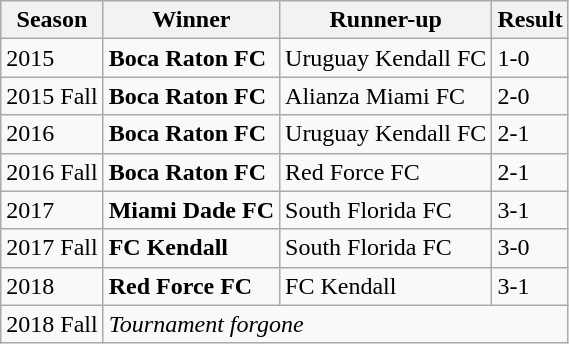<table class="wikitable">
<tr>
<th>Season</th>
<th>Winner</th>
<th>Runner-up</th>
<th>Result</th>
</tr>
<tr>
<td>2015</td>
<td><strong>Boca Raton FC</strong></td>
<td>Uruguay Kendall FC</td>
<td>1-0</td>
</tr>
<tr>
<td>2015 Fall</td>
<td><strong>Boca Raton FC</strong></td>
<td>Alianza Miami FC</td>
<td>2-0</td>
</tr>
<tr>
<td>2016</td>
<td><strong>Boca Raton FC</strong></td>
<td>Uruguay Kendall FC</td>
<td>2-1</td>
</tr>
<tr>
<td>2016 Fall</td>
<td><strong>Boca Raton FC</strong></td>
<td>Red Force FC</td>
<td>2-1</td>
</tr>
<tr>
<td>2017</td>
<td><strong>Miami Dade FC</strong></td>
<td>South Florida FC</td>
<td>3-1</td>
</tr>
<tr>
<td>2017 Fall</td>
<td><strong>FC Kendall</strong></td>
<td>South Florida FC</td>
<td>3-0</td>
</tr>
<tr>
<td>2018</td>
<td><strong>Red Force FC</strong></td>
<td>FC Kendall</td>
<td>3-1</td>
</tr>
<tr>
<td>2018 Fall</td>
<td colspan="3"><em>Tournament forgone</em></td>
</tr>
</table>
